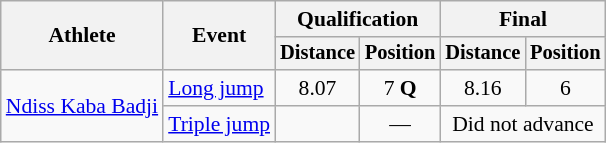<table class=wikitable style="font-size:90%">
<tr>
<th rowspan="2">Athlete</th>
<th rowspan="2">Event</th>
<th colspan="2">Qualification</th>
<th colspan="2">Final</th>
</tr>
<tr style="font-size:95%">
<th>Distance</th>
<th>Position</th>
<th>Distance</th>
<th>Position</th>
</tr>
<tr align=center>
<td align=left rowspan=2><a href='#'>Ndiss Kaba Badji</a></td>
<td align=left><a href='#'>Long jump</a></td>
<td>8.07</td>
<td>7 <strong>Q</strong></td>
<td>8.16</td>
<td>6</td>
</tr>
<tr align=center>
<td align=left><a href='#'>Triple jump</a></td>
<td></td>
<td>—</td>
<td colspan=2>Did not advance</td>
</tr>
</table>
